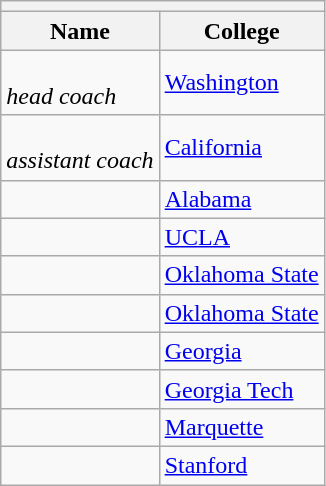<table class="wikitable sortable">
<tr>
<th colspan=2></th>
</tr>
<tr>
<th>Name</th>
<th>College</th>
</tr>
<tr>
<td><br><em>head coach</em></td>
<td><a href='#'>Washington</a></td>
</tr>
<tr>
<td><br><em>assistant coach</em></td>
<td><a href='#'>California</a></td>
</tr>
<tr>
<td></td>
<td><a href='#'>Alabama</a></td>
</tr>
<tr>
<td></td>
<td><a href='#'>UCLA</a></td>
</tr>
<tr>
<td></td>
<td><a href='#'>Oklahoma State</a></td>
</tr>
<tr>
<td></td>
<td><a href='#'>Oklahoma State</a></td>
</tr>
<tr>
<td></td>
<td><a href='#'>Georgia</a></td>
</tr>
<tr>
<td></td>
<td><a href='#'>Georgia Tech</a></td>
</tr>
<tr>
<td></td>
<td><a href='#'>Marquette</a></td>
</tr>
<tr>
<td></td>
<td><a href='#'>Stanford</a></td>
</tr>
</table>
